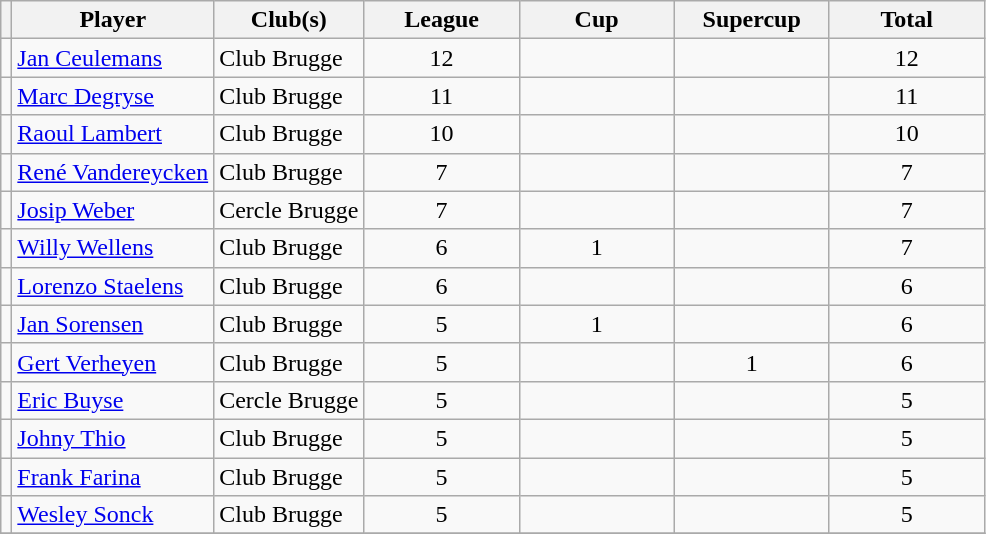<table class="wikitable" style="text-align: center;">
<tr>
<th class="unsortable"></th>
<th>Player</th>
<th>Club(s)</th>
<th style="width: 6em;">League</th>
<th style="width: 6em;">Cup</th>
<th style="width: 6em;">Supercup</th>
<th style="width: 6em;">Total</th>
</tr>
<tr>
<td></td>
<td style="text-align:left;"><a href='#'>Jan Ceulemans</a></td>
<td style="text-align:left;">Club Brugge</td>
<td>12</td>
<td></td>
<td></td>
<td>12</td>
</tr>
<tr>
<td></td>
<td style="text-align:left;"><a href='#'>Marc Degryse</a></td>
<td style="text-align:left;">Club Brugge</td>
<td>11</td>
<td></td>
<td></td>
<td>11</td>
</tr>
<tr>
<td></td>
<td style="text-align:left;"><a href='#'>Raoul Lambert</a></td>
<td style="text-align:left;">Club Brugge</td>
<td>10</td>
<td></td>
<td></td>
<td>10</td>
</tr>
<tr>
<td></td>
<td style="text-align:left;"><a href='#'>René Vandereycken</a></td>
<td style="text-align:left;">Club Brugge</td>
<td>7</td>
<td></td>
<td></td>
<td>7</td>
</tr>
<tr>
<td></td>
<td style="text-align:left;"><a href='#'>Josip Weber</a></td>
<td style="text-align:left;">Cercle Brugge</td>
<td>7</td>
<td></td>
<td></td>
<td>7</td>
</tr>
<tr>
<td></td>
<td style="text-align:left;"><a href='#'>Willy Wellens</a></td>
<td style="text-align:left;">Club Brugge</td>
<td>6</td>
<td>1</td>
<td></td>
<td>7</td>
</tr>
<tr>
<td></td>
<td style="text-align:left;"><a href='#'>Lorenzo Staelens</a></td>
<td style="text-align:left;">Club Brugge</td>
<td>6</td>
<td></td>
<td></td>
<td>6</td>
</tr>
<tr>
<td></td>
<td style="text-align:left;"><a href='#'>Jan Sorensen</a></td>
<td style="text-align:left;">Club Brugge</td>
<td>5</td>
<td>1</td>
<td></td>
<td>6</td>
</tr>
<tr>
<td></td>
<td style="text-align:left;"><a href='#'>Gert Verheyen</a></td>
<td style="text-align:left;">Club Brugge</td>
<td>5</td>
<td></td>
<td>1</td>
<td>6</td>
</tr>
<tr>
<td style="text-align:left;"></td>
<td style="text-align:left;"><a href='#'>Eric Buyse</a></td>
<td>Cercle Brugge</td>
<td>5</td>
<td></td>
<td></td>
<td>5</td>
</tr>
<tr>
<td></td>
<td style="text-align:left;"><a href='#'>Johny Thio</a></td>
<td style="text-align:left;">Club Brugge</td>
<td>5</td>
<td></td>
<td></td>
<td>5</td>
</tr>
<tr>
<td></td>
<td style="text-align:left;"><a href='#'>Frank Farina</a></td>
<td style="text-align:left;">Club Brugge</td>
<td>5</td>
<td></td>
<td></td>
<td>5</td>
</tr>
<tr>
<td></td>
<td style="text-align:left;"><a href='#'>Wesley Sonck</a></td>
<td style="text-align:left;">Club Brugge</td>
<td>5</td>
<td></td>
<td></td>
<td>5</td>
</tr>
<tr>
</tr>
</table>
